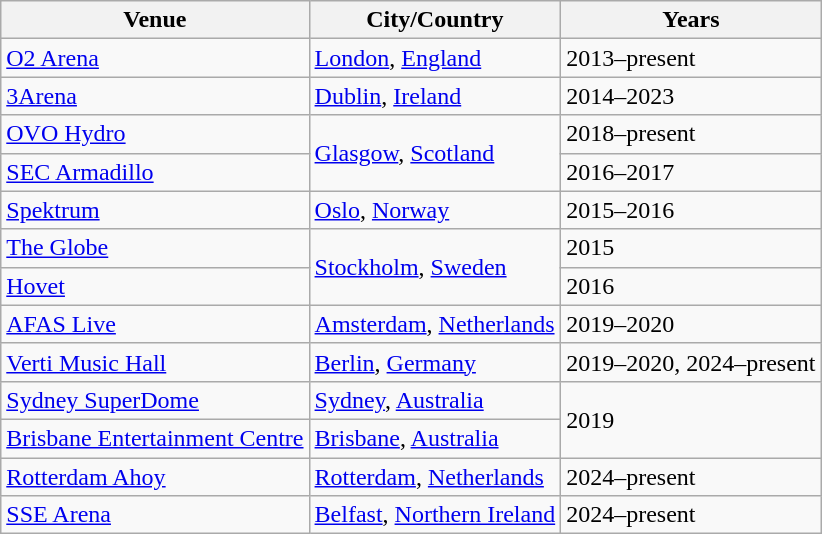<table class="wikitable">
<tr>
<th>Venue</th>
<th>City/Country</th>
<th>Years</th>
</tr>
<tr>
<td><a href='#'>O2 Arena</a></td>
<td><a href='#'>London</a>, <a href='#'>England</a></td>
<td>2013–present</td>
</tr>
<tr>
<td><a href='#'>3Arena</a></td>
<td><a href='#'>Dublin</a>, <a href='#'>Ireland</a></td>
<td>2014–2023</td>
</tr>
<tr>
<td><a href='#'>OVO Hydro</a></td>
<td rowspan="2"><a href='#'>Glasgow</a>, <a href='#'>Scotland</a></td>
<td>2018–present</td>
</tr>
<tr>
<td><a href='#'>SEC Armadillo</a></td>
<td>2016–2017</td>
</tr>
<tr>
<td><a href='#'>Spektrum</a></td>
<td><a href='#'>Oslo</a>, <a href='#'>Norway</a></td>
<td>2015–2016</td>
</tr>
<tr>
<td><a href='#'>The Globe</a></td>
<td rowspan="2"><a href='#'>Stockholm</a>, <a href='#'>Sweden</a></td>
<td>2015</td>
</tr>
<tr>
<td><a href='#'>Hovet</a></td>
<td>2016</td>
</tr>
<tr>
<td><a href='#'>AFAS Live</a></td>
<td><a href='#'>Amsterdam</a>, <a href='#'>Netherlands</a></td>
<td>2019–2020</td>
</tr>
<tr>
<td><a href='#'>Verti Music Hall</a></td>
<td><a href='#'>Berlin</a>, <a href='#'>Germany</a></td>
<td>2019–2020, 2024–present</td>
</tr>
<tr>
<td><a href='#'>Sydney SuperDome</a></td>
<td><a href='#'>Sydney</a>, <a href='#'>Australia</a></td>
<td rowspan=2>2019</td>
</tr>
<tr>
<td><a href='#'>Brisbane Entertainment Centre</a></td>
<td><a href='#'>Brisbane</a>, <a href='#'>Australia</a></td>
</tr>
<tr>
<td><a href='#'>Rotterdam Ahoy</a></td>
<td><a href='#'>Rotterdam</a>, <a href='#'>Netherlands</a></td>
<td>2024–present</td>
</tr>
<tr>
<td><a href='#'>SSE Arena</a></td>
<td><a href='#'>Belfast</a>, <a href='#'>Northern Ireland</a></td>
<td>2024–present</td>
</tr>
</table>
